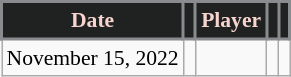<table class="wikitable sortable" style="font-size:90%;">
<tr>
<th style="background:#202121; color:#F7D5CF; border:2px solid #898C8F;" scope="col" data-sort-type="date">Date</th>
<th style="background:#202121; color:#F7D5CF; border:2px solid #898C8F;" scope="col"></th>
<th style="background:#202121; color:#F7D5CF; border:2px solid #898C8F;" scope="col">Player</th>
<th style="background:#202121; color:#F7D5CF; border:2px solid #898C8F;" scope="col"></th>
<th style="background:#202121; color:#F7D5CF; border:2px solid #898C8F;" scope="col"></th>
</tr>
<tr>
<td>November 15, 2022</td>
<td></td>
<td></td>
<td></td>
<td></td>
</tr>
</table>
